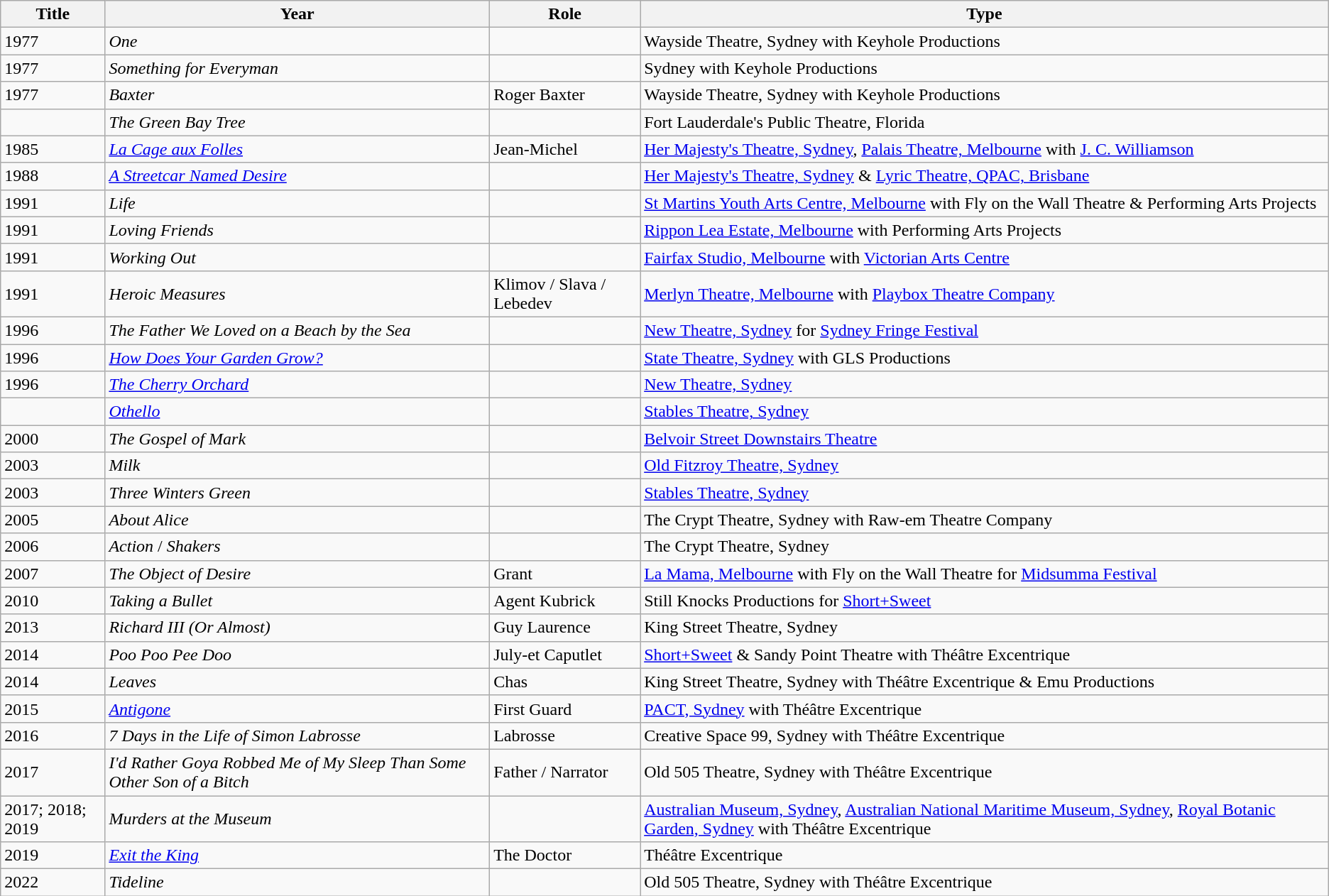<table class="wikitable">
<tr>
<th>Title</th>
<th>Year</th>
<th>Role</th>
<th>Type</th>
</tr>
<tr>
<td>1977</td>
<td><em>One</em></td>
<td></td>
<td>Wayside Theatre, Sydney with Keyhole Productions</td>
</tr>
<tr>
<td>1977</td>
<td><em>Something for Everyman</em></td>
<td></td>
<td>Sydney with Keyhole Productions</td>
</tr>
<tr>
<td>1977</td>
<td><em>Baxter</em></td>
<td>Roger Baxter</td>
<td>Wayside Theatre, Sydney with Keyhole Productions</td>
</tr>
<tr>
<td></td>
<td><em>The Green Bay Tree</em></td>
<td></td>
<td>Fort Lauderdale's Public Theatre, Florida</td>
</tr>
<tr>
<td>1985</td>
<td><em><a href='#'>La Cage aux Folles</a></em></td>
<td>Jean-Michel</td>
<td><a href='#'>Her Majesty's Theatre, Sydney</a>, <a href='#'>Palais Theatre, Melbourne</a> with <a href='#'>J. C. Williamson</a></td>
</tr>
<tr>
<td>1988</td>
<td><em><a href='#'>A Streetcar Named Desire</a></em></td>
<td></td>
<td><a href='#'>Her Majesty's Theatre, Sydney</a> & <a href='#'> Lyric Theatre, QPAC, Brisbane</a></td>
</tr>
<tr>
<td>1991</td>
<td><em>Life</em></td>
<td></td>
<td><a href='#'>St Martins Youth Arts Centre, Melbourne</a> with Fly on the Wall Theatre & Performing Arts Projects</td>
</tr>
<tr>
<td>1991</td>
<td><em>Loving Friends</em></td>
<td></td>
<td><a href='#'>Rippon Lea Estate, Melbourne</a> with Performing Arts Projects</td>
</tr>
<tr>
<td>1991</td>
<td><em>Working Out</em></td>
<td></td>
<td><a href='#'>Fairfax Studio, Melbourne</a> with <a href='#'>Victorian Arts Centre</a></td>
</tr>
<tr>
<td>1991</td>
<td><em>Heroic Measures</em></td>
<td>Klimov / Slava / Lebedev</td>
<td><a href='#'>Merlyn Theatre, Melbourne</a> with <a href='#'>Playbox Theatre Company</a></td>
</tr>
<tr>
<td>1996</td>
<td><em>The Father We Loved on a Beach by the Sea</em></td>
<td></td>
<td><a href='#'>New Theatre, Sydney</a> for <a href='#'>Sydney Fringe Festival</a></td>
</tr>
<tr>
<td>1996</td>
<td><em><a href='#'>How Does Your Garden Grow?</a></em></td>
<td></td>
<td><a href='#'>State Theatre, Sydney</a> with GLS Productions</td>
</tr>
<tr>
<td>1996</td>
<td><em><a href='#'>The Cherry Orchard</a></em></td>
<td></td>
<td><a href='#'>New Theatre, Sydney</a></td>
</tr>
<tr>
<td></td>
<td><em><a href='#'>Othello</a></em></td>
<td></td>
<td><a href='#'>Stables Theatre, Sydney</a></td>
</tr>
<tr>
<td>2000</td>
<td><em>The Gospel of Mark</em></td>
<td></td>
<td><a href='#'>Belvoir Street Downstairs Theatre</a></td>
</tr>
<tr>
<td>2003</td>
<td><em>Milk</em></td>
<td></td>
<td><a href='#'>Old Fitzroy Theatre, Sydney</a></td>
</tr>
<tr>
<td>2003</td>
<td><em>Three Winters Green</em></td>
<td></td>
<td><a href='#'>Stables Theatre, Sydney</a></td>
</tr>
<tr>
<td>2005</td>
<td><em>About Alice</em></td>
<td></td>
<td>The Crypt Theatre, Sydney with Raw-em Theatre Company</td>
</tr>
<tr>
<td>2006</td>
<td><em>Action</em> / <em>Shakers</em></td>
<td></td>
<td>The Crypt Theatre, Sydney</td>
</tr>
<tr>
<td>2007</td>
<td><em>The Object of Desire</em></td>
<td>Grant</td>
<td><a href='#'>La Mama, Melbourne</a> with Fly on the Wall Theatre for <a href='#'>Midsumma Festival</a></td>
</tr>
<tr>
<td>2010</td>
<td><em>Taking a Bullet</em></td>
<td>Agent Kubrick</td>
<td>Still Knocks Productions for <a href='#'>Short+Sweet</a></td>
</tr>
<tr>
<td>2013</td>
<td><em>Richard III (Or Almost)</em></td>
<td>Guy Laurence</td>
<td>King Street Theatre, Sydney</td>
</tr>
<tr>
<td>2014</td>
<td><em>Poo Poo Pee Doo</em></td>
<td>July-et Caputlet</td>
<td><a href='#'>Short+Sweet</a> & Sandy Point Theatre with Théâtre Excentrique</td>
</tr>
<tr>
<td>2014</td>
<td><em>Leaves</em></td>
<td>Chas</td>
<td>King Street Theatre, Sydney with Théâtre Excentrique & Emu Productions</td>
</tr>
<tr>
<td>2015</td>
<td><em><a href='#'>Antigone</a></em></td>
<td>First Guard</td>
<td><a href='#'>PACT, Sydney</a> with Théâtre Excentrique</td>
</tr>
<tr>
<td>2016</td>
<td><em>7 Days in the Life of Simon Labrosse</em></td>
<td>Labrosse</td>
<td>Creative Space 99, Sydney with Théâtre Excentrique</td>
</tr>
<tr>
<td>2017</td>
<td><em>I'd Rather Goya Robbed Me of My Sleep Than Some Other Son of a Bitch</em></td>
<td>Father / Narrator</td>
<td>Old 505 Theatre, Sydney with Théâtre Excentrique</td>
</tr>
<tr>
<td>2017; 2018; 2019</td>
<td><em>Murders at the Museum</em></td>
<td></td>
<td><a href='#'>Australian Museum, Sydney</a>, <a href='#'>Australian National Maritime Museum, Sydney</a>, <a href='#'>Royal Botanic Garden, Sydney</a> with Théâtre Excentrique</td>
</tr>
<tr>
<td>2019</td>
<td><em><a href='#'>Exit the King</a></em></td>
<td>The Doctor</td>
<td>Théâtre Excentrique</td>
</tr>
<tr>
<td>2022</td>
<td><em>Tideline</em></td>
<td></td>
<td>Old 505 Theatre, Sydney with Théâtre Excentrique</td>
</tr>
</table>
